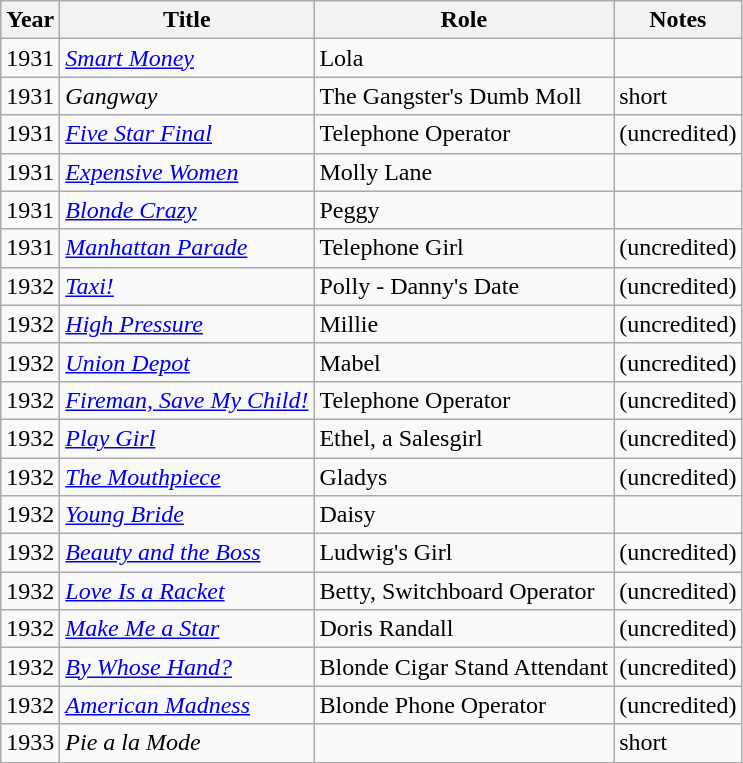<table class="wikitable sortable">
<tr>
<th>Year</th>
<th>Title</th>
<th>Role</th>
<th class="unsortable">Notes</th>
</tr>
<tr>
<td>1931</td>
<td><em><a href='#'>Smart Money</a></em></td>
<td>Lola</td>
<td></td>
</tr>
<tr>
<td>1931</td>
<td><em>Gangway</em></td>
<td>The Gangster's Dumb Moll</td>
<td>short</td>
</tr>
<tr>
<td>1931</td>
<td><em><a href='#'>Five Star Final</a></em></td>
<td>Telephone Operator</td>
<td>(uncredited)</td>
</tr>
<tr>
<td>1931</td>
<td><em><a href='#'>Expensive Women</a></em></td>
<td>Molly Lane</td>
<td></td>
</tr>
<tr>
<td>1931</td>
<td><em><a href='#'>Blonde Crazy</a></em></td>
<td>Peggy</td>
<td></td>
</tr>
<tr>
<td>1931</td>
<td><em><a href='#'>Manhattan Parade</a></em></td>
<td>Telephone Girl</td>
<td>(uncredited)</td>
</tr>
<tr>
<td>1932</td>
<td><em><a href='#'>Taxi!</a></em></td>
<td>Polly - Danny's Date</td>
<td>(uncredited)</td>
</tr>
<tr>
<td>1932</td>
<td><em><a href='#'>High Pressure</a></em></td>
<td>Millie</td>
<td>(uncredited)</td>
</tr>
<tr>
<td>1932</td>
<td><em><a href='#'>Union Depot</a></em></td>
<td>Mabel</td>
<td>(uncredited)</td>
</tr>
<tr>
<td>1932</td>
<td><em><a href='#'>Fireman, Save My Child!</a></em></td>
<td>Telephone Operator</td>
<td>(uncredited)</td>
</tr>
<tr>
<td>1932</td>
<td><em><a href='#'>Play Girl</a></em></td>
<td>Ethel, a Salesgirl</td>
<td>(uncredited)</td>
</tr>
<tr>
<td>1932</td>
<td><em><a href='#'>The Mouthpiece</a></em></td>
<td>Gladys</td>
<td>(uncredited)</td>
</tr>
<tr>
<td>1932</td>
<td><em><a href='#'>Young Bride</a></em></td>
<td>Daisy</td>
<td></td>
</tr>
<tr>
<td>1932</td>
<td><em><a href='#'>Beauty and the Boss</a></em></td>
<td>Ludwig's Girl</td>
<td>(uncredited)</td>
</tr>
<tr>
<td>1932</td>
<td><em><a href='#'>Love Is a Racket</a></em></td>
<td>Betty, Switchboard Operator</td>
<td>(uncredited)</td>
</tr>
<tr>
<td>1932</td>
<td><em><a href='#'>Make Me a Star</a></em></td>
<td>Doris Randall</td>
<td>(uncredited)</td>
</tr>
<tr>
<td>1932</td>
<td><em><a href='#'>By Whose Hand?</a></em></td>
<td>Blonde Cigar Stand Attendant</td>
<td>(uncredited)</td>
</tr>
<tr>
<td>1932</td>
<td><em><a href='#'>American Madness</a></em></td>
<td>Blonde Phone Operator</td>
<td>(uncredited)</td>
</tr>
<tr>
<td>1933</td>
<td><em>Pie a la Mode</em></td>
<td></td>
<td>short</td>
</tr>
</table>
